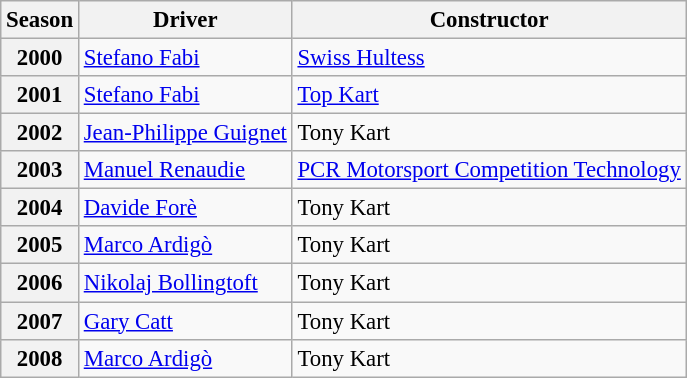<table class="wikitable" style="font-size: 95%;">
<tr>
<th>Season</th>
<th>Driver</th>
<th>Constructor</th>
</tr>
<tr>
<th>2000</th>
<td> <a href='#'>Stefano Fabi</a></td>
<td><a href='#'>Swiss Hultess</a></td>
</tr>
<tr>
<th>2001</th>
<td> <a href='#'>Stefano Fabi</a></td>
<td><a href='#'>Top Kart</a></td>
</tr>
<tr>
<th>2002</th>
<td> <a href='#'>Jean-Philippe Guignet</a></td>
<td>Tony Kart</td>
</tr>
<tr>
<th>2003</th>
<td> <a href='#'>Manuel Renaudie</a></td>
<td><a href='#'>PCR Motorsport Competition Technology</a></td>
</tr>
<tr>
<th>2004</th>
<td> <a href='#'>Davide Forè</a></td>
<td>Tony Kart</td>
</tr>
<tr>
<th>2005</th>
<td> <a href='#'>Marco Ardigò</a></td>
<td>Tony Kart</td>
</tr>
<tr>
<th>2006</th>
<td> <a href='#'>Nikolaj Bollingtoft</a></td>
<td>Tony Kart</td>
</tr>
<tr>
<th>2007</th>
<td> <a href='#'>Gary Catt</a></td>
<td>Tony Kart</td>
</tr>
<tr>
<th>2008</th>
<td> <a href='#'>Marco Ardigò</a></td>
<td>Tony Kart</td>
</tr>
</table>
